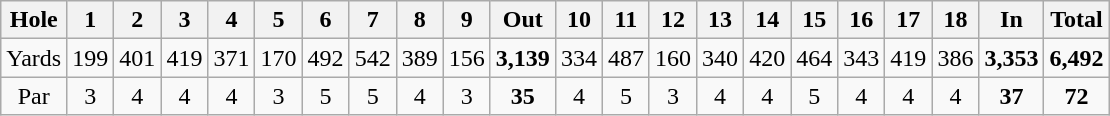<table class="wikitable" style="text-align:center">
<tr>
<th align="left">Hole</th>
<th>1</th>
<th>2</th>
<th>3</th>
<th>4</th>
<th>5</th>
<th>6</th>
<th>7</th>
<th>8</th>
<th>9</th>
<th>Out</th>
<th>10</th>
<th>11</th>
<th>12</th>
<th>13</th>
<th>14</th>
<th>15</th>
<th>16</th>
<th>17</th>
<th>18</th>
<th>In</th>
<th>Total</th>
</tr>
<tr>
<td align="center">Yards</td>
<td>199</td>
<td>401</td>
<td>419</td>
<td>371</td>
<td>170</td>
<td>492</td>
<td>542</td>
<td>389</td>
<td>156</td>
<td><strong>3,139</strong></td>
<td>334</td>
<td>487</td>
<td>160</td>
<td>340</td>
<td>420</td>
<td>464</td>
<td>343</td>
<td>419</td>
<td>386</td>
<td><strong>3,353</strong></td>
<td><strong>6,492</strong></td>
</tr>
<tr>
<td align="center">Par</td>
<td>3</td>
<td>4</td>
<td>4</td>
<td>4</td>
<td>3</td>
<td>5</td>
<td>5</td>
<td>4</td>
<td>3</td>
<td><strong>35</strong></td>
<td>4</td>
<td>5</td>
<td>3</td>
<td>4</td>
<td>4</td>
<td>5</td>
<td>4</td>
<td>4</td>
<td>4</td>
<td><strong>37</strong></td>
<td><strong>72</strong></td>
</tr>
</table>
